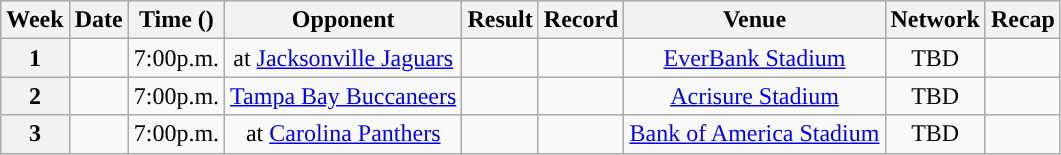<table class="wikitable" style="text-align:center">
<tr>
<th>Week</th>
<th>Date</th>
<th>Time (<a href='#'></a>)</th>
<th>Opponent</th>
<th>Result</th>
<th>Record</th>
<th>Venue</th>
<th>Network</th>
<th>Recap</th>
</tr>
<tr>
<th>1</th>
<td></td>
<td>7:00p.m.</td>
<td>at <a href='#'>Jacksonville Jaguars</a></td>
<td></td>
<td></td>
<td><a href='#'>EverBank Stadium</a></td>
<td>TBD</td>
<td></td>
</tr>
<tr>
<th>2</th>
<td></td>
<td>7:00p.m.</td>
<td><a href='#'>Tampa Bay Buccaneers</a></td>
<td></td>
<td></td>
<td><a href='#'>Acrisure Stadium</a></td>
<td>TBD</td>
<td></td>
</tr>
<tr>
<th>3</th>
<td></td>
<td>7:00p.m.</td>
<td>at <a href='#'>Carolina Panthers</a></td>
<td></td>
<td></td>
<td><a href='#'>Bank of America Stadium</a></td>
<td>TBD</td>
<td></td>
</tr>
</table>
